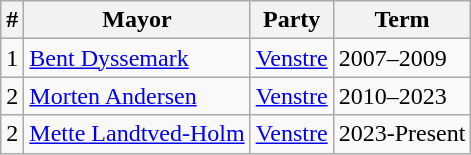<table class="wikitable">
<tr>
<th>#</th>
<th>Mayor</th>
<th>Party</th>
<th>Term</th>
</tr>
<tr>
<td>1</td>
<td><a href='#'>Bent Dyssemark</a></td>
<td> <a href='#'>Venstre</a></td>
<td>2007–2009</td>
</tr>
<tr>
<td>2</td>
<td><a href='#'>Morten Andersen</a></td>
<td> <a href='#'>Venstre</a></td>
<td>2010–2023</td>
</tr>
<tr>
<td>2</td>
<td><a href='#'>Mette Landtved-Holm</a></td>
<td> <a href='#'>Venstre</a></td>
<td>2023-Present</td>
</tr>
</table>
